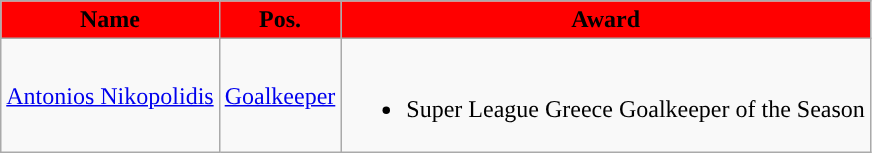<table class="wikitable">
<tr>
<th style="background:#FF0000;">Name</th>
<th style="background:#FF0000;">Pos.</th>
<th style="background:#FF0000; !"><strong>Award</strong></th>
</tr>
<tr>
<td> <a href='#'>Antonios Nikopolidis</a></td>
<td><a href='#'>Goalkeeper</a></td>
<td><br><ul><li>Super League Greece Goalkeeper of the Season</li></ul></td>
</tr>
</table>
